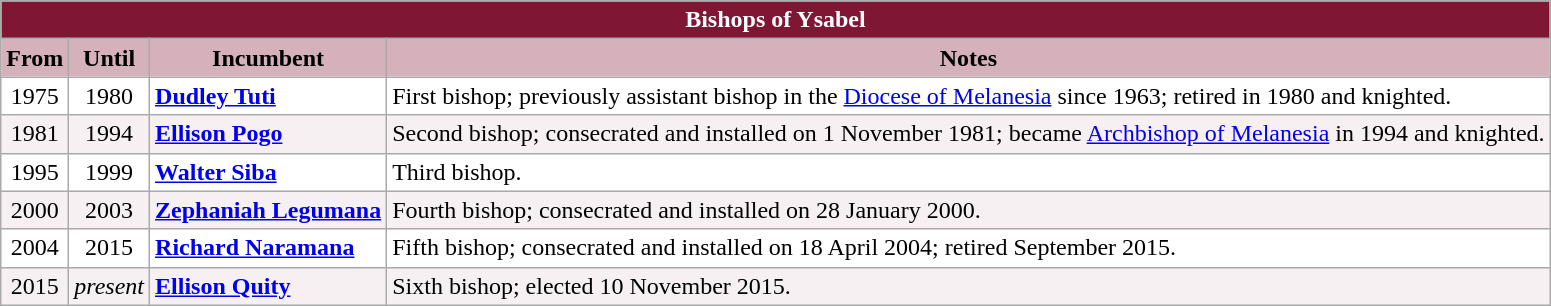<table class="wikitable">
<tr>
<th colspan="4" style="background-color: #7F1734; color: white;">Bishops of Ysabel</th>
</tr>
<tr>
<th style="background-color: #D4B1BB;">From</th>
<th style="background-color: #D4B1BB;">Until</th>
<th style="background-color: #D4B1BB;">Incumbent</th>
<th style="background-color: #D4B1BB;">Notes</th>
</tr>
<tr valign="top" style="background-color: white;">
<td style="text-align: center;">1975</td>
<td style="text-align: center;">1980</td>
<td><strong><a href='#'>Dudley Tuti</a></strong></td>
<td>First bishop; previously assistant bishop in the <a href='#'>Diocese of Melanesia</a> since 1963; retired in 1980 and knighted.</td>
</tr>
<tr valign="top" style="background-color: #F7F0F2;">
<td style="text-align: center;">1981</td>
<td style="text-align: center;">1994</td>
<td><strong><a href='#'>Ellison Pogo</a></strong></td>
<td>Second bishop; consecrated and installed on 1 November 1981; became <a href='#'>Archbishop of Melanesia</a> in 1994 and knighted.</td>
</tr>
<tr valign="top" style="background-color: white;">
<td style="text-align: center;">1995</td>
<td style="text-align: center;">1999</td>
<td><strong><a href='#'>Walter Siba</a></strong></td>
<td>Third bishop.</td>
</tr>
<tr valign="top" style="background-color: #F7F0F2;">
<td style="text-align: center;">2000</td>
<td style="text-align: center;">2003</td>
<td><strong><a href='#'>Zephaniah Legumana</a></strong></td>
<td>Fourth bishop;  consecrated and installed on 28 January 2000.</td>
</tr>
<tr valign="top" style="background-color: white;">
<td style="text-align: center;">2004</td>
<td style="text-align: center;">2015</td>
<td><strong><a href='#'>Richard Naramana</a></strong></td>
<td>Fifth bishop; consecrated and installed on 18 April 2004; retired September 2015.</td>
</tr>
<tr valign="top" style="background-color: #F7F0F2;">
<td style="text-align: center;">2015</td>
<td style="text-align: center;"><em>present</em></td>
<td><strong><a href='#'>Ellison Quity</a></strong></td>
<td>Sixth bishop; elected 10 November 2015.</td>
</tr>
</table>
